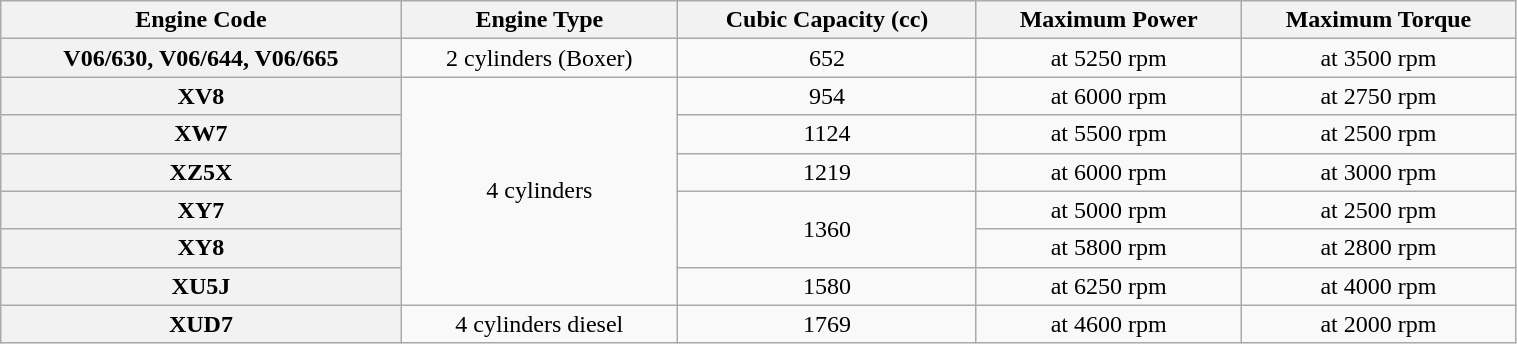<table class="wikitable" style="text-align:center; width:80%;">
<tr>
<th scope=col>Engine Code</th>
<th scope=col>Engine Type</th>
<th scope=col>Cubic Capacity (cc)</th>
<th scope=col>Maximum Power</th>
<th scope=col>Maximum Torque</th>
</tr>
<tr>
<th scope=row>V06/630, V06/644, V06/665</th>
<td>2 cylinders (Boxer)</td>
<td>652</td>
<td> at 5250 rpm</td>
<td> at 3500 rpm</td>
</tr>
<tr>
<th scope=row>XV8</th>
<td rowspan=6>4 cylinders</td>
<td>954</td>
<td> at 6000 rpm</td>
<td> at 2750 rpm</td>
</tr>
<tr>
<th scope=row>XW7</th>
<td>1124</td>
<td> at 5500 rpm</td>
<td> at 2500 rpm</td>
</tr>
<tr>
<th scope=row>XZ5X</th>
<td>1219</td>
<td> at 6000 rpm</td>
<td> at 3000 rpm</td>
</tr>
<tr>
<th scope=row>XY7</th>
<td rowspan=2>1360</td>
<td> at 5000 rpm</td>
<td> at 2500 rpm</td>
</tr>
<tr>
<th scope=row>XY8</th>
<td> at 5800 rpm</td>
<td> at 2800 rpm</td>
</tr>
<tr>
<th scope=row>XU5J</th>
<td>1580</td>
<td> at 6250 rpm</td>
<td> at 4000 rpm</td>
</tr>
<tr>
<th scope=row>XUD7</th>
<td>4 cylinders diesel</td>
<td>1769</td>
<td> at 4600 rpm</td>
<td> at 2000 rpm</td>
</tr>
</table>
